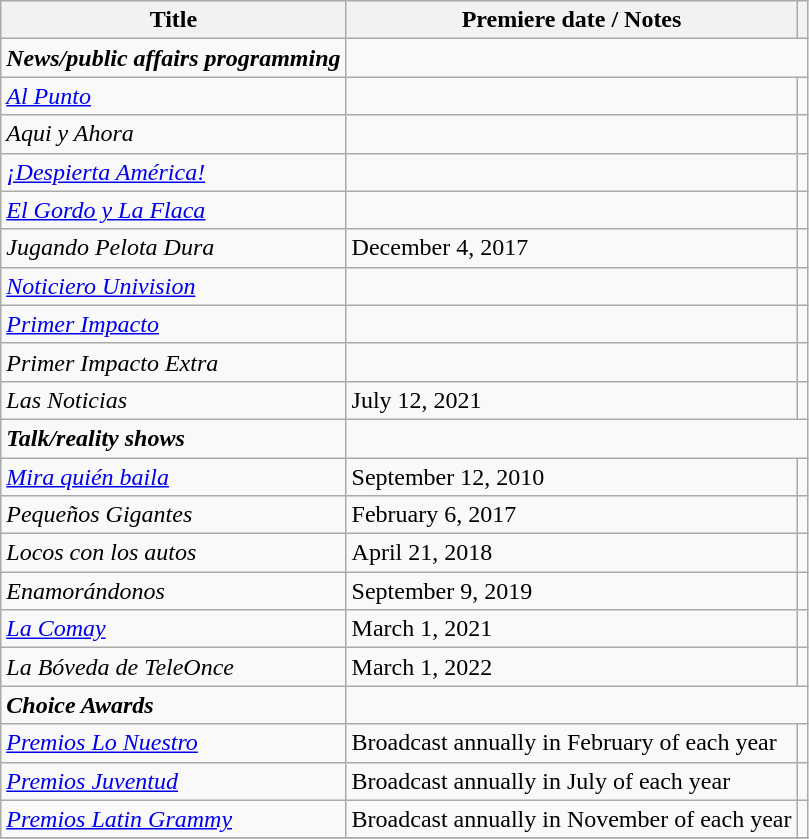<table class="wikitable">
<tr>
<th>Title</th>
<th>Premiere date / Notes</th>
<th></th>
</tr>
<tr>
<td><strong><em>News/public affairs programming</em></strong></td>
</tr>
<tr>
<td><em><a href='#'>Al Punto</a></em></td>
<td></td>
<td></td>
</tr>
<tr>
<td><em>Aqui y Ahora</em></td>
<td></td>
<td></td>
</tr>
<tr>
<td><em><a href='#'>¡Despierta América!</a></em></td>
<td></td>
<td></td>
</tr>
<tr>
<td><em><a href='#'>El Gordo y La Flaca</a></em></td>
<td></td>
<td></td>
</tr>
<tr>
<td><em>Jugando Pelota Dura</em></td>
<td>December 4, 2017</td>
<td></td>
</tr>
<tr>
<td><em><a href='#'>Noticiero Univision</a></em></td>
<td></td>
<td></td>
</tr>
<tr>
<td><em><a href='#'>Primer Impacto</a></em></td>
<td></td>
<td></td>
</tr>
<tr>
<td><em>Primer Impacto Extra</em></td>
<td></td>
<td></td>
</tr>
<tr>
<td><em>Las Noticias</em></td>
<td>July 12, 2021</td>
<td></td>
</tr>
<tr>
<td><strong><em>Talk/reality shows</em></strong></td>
</tr>
<tr>
<td><em><a href='#'>Mira quién baila</a></em></td>
<td>September 12, 2010</td>
<td></td>
</tr>
<tr>
<td><em>Pequeños Gigantes</em></td>
<td>February 6, 2017</td>
<td></td>
</tr>
<tr>
<td><em>Locos con los autos</em></td>
<td>April 21, 2018</td>
<td></td>
</tr>
<tr>
<td><em>Enamorándonos</em></td>
<td>September 9, 2019</td>
<td></td>
</tr>
<tr>
<td><em><a href='#'>La Comay</a></em></td>
<td>March 1, 2021</td>
<td></td>
</tr>
<tr>
<td><em>La Bóveda de TeleOnce</em></td>
<td>March 1, 2022</td>
<td></td>
</tr>
<tr>
<td><strong><em>Choice Awards</em></strong></td>
</tr>
<tr>
<td><em><a href='#'>Premios Lo Nuestro</a></em></td>
<td>Broadcast annually in February of each year</td>
<td></td>
</tr>
<tr>
<td><em><a href='#'>Premios Juventud</a></em></td>
<td>Broadcast annually in July of each year</td>
<td></td>
</tr>
<tr>
<td><em><a href='#'>Premios Latin Grammy</a></em></td>
<td>Broadcast annually in November of each year</td>
<td></td>
</tr>
<tr>
</tr>
</table>
